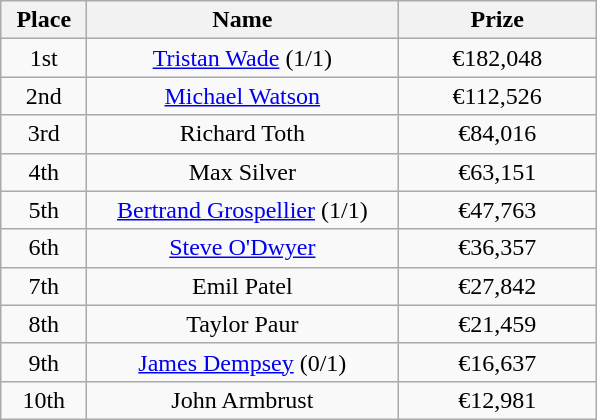<table class="wikitable">
<tr>
<th width="50">Place</th>
<th width="200">Name</th>
<th width="125">Prize</th>
</tr>
<tr>
<td align="center">1st</td>
<td align="center"><a href='#'>Tristan Wade</a> (1/1)</td>
<td align="center">€182,048</td>
</tr>
<tr>
<td align="center">2nd</td>
<td align="center"><a href='#'>Michael Watson</a></td>
<td align="center">€112,526</td>
</tr>
<tr>
<td align="center">3rd</td>
<td align="center">Richard Toth</td>
<td align="center">€84,016</td>
</tr>
<tr>
<td align="center">4th</td>
<td align="center">Max Silver</td>
<td align="center">€63,151</td>
</tr>
<tr>
<td align="center">5th</td>
<td align="center"><a href='#'>Bertrand Grospellier</a> (1/1)</td>
<td align="center">€47,763</td>
</tr>
<tr>
<td align="center">6th</td>
<td align="center"><a href='#'>Steve O'Dwyer</a></td>
<td align="center">€36,357</td>
</tr>
<tr>
<td align="center">7th</td>
<td align="center">Emil Patel</td>
<td align="center">€27,842</td>
</tr>
<tr>
<td align="center">8th</td>
<td align="center">Taylor Paur</td>
<td align="center">€21,459</td>
</tr>
<tr>
<td align="center">9th</td>
<td align="center"><a href='#'>James Dempsey</a> (0/1)</td>
<td align="center">€16,637</td>
</tr>
<tr>
<td align="center">10th</td>
<td align="center">John Armbrust</td>
<td align="center">€12,981</td>
</tr>
</table>
